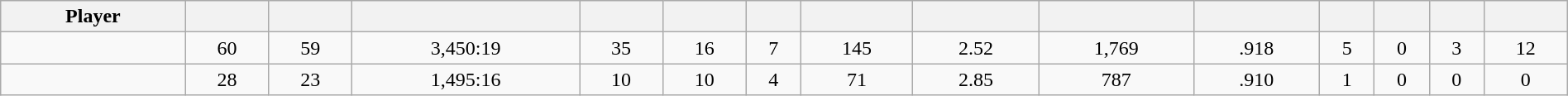<table class="wikitable sortable" style="width:100%; text-align:center;">
<tr>
<th>Player</th>
<th></th>
<th></th>
<th></th>
<th></th>
<th></th>
<th></th>
<th></th>
<th></th>
<th></th>
<th></th>
<th></th>
<th></th>
<th></th>
<th></th>
</tr>
<tr>
<td style=white-space:nowrap></td>
<td>60</td>
<td>59</td>
<td>3,450:19</td>
<td>35</td>
<td>16</td>
<td>7</td>
<td>145</td>
<td>2.52</td>
<td>1,769</td>
<td>.918</td>
<td>5</td>
<td>0</td>
<td>3</td>
<td>12</td>
</tr>
<tr>
<td style=white-space:nowrap></td>
<td>28</td>
<td>23</td>
<td>1,495:16</td>
<td>10</td>
<td>10</td>
<td>4</td>
<td>71</td>
<td>2.85</td>
<td>787</td>
<td>.910</td>
<td>1</td>
<td>0</td>
<td>0</td>
<td>0</td>
</tr>
</table>
